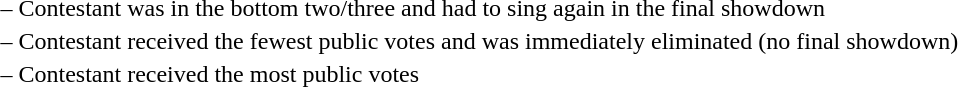<table>
<tr>
<td> –</td>
<td>Contestant was in the bottom two/three and had to sing again in the final showdown</td>
</tr>
<tr>
<td> –</td>
<td>Contestant received the fewest public votes and was immediately eliminated (no final showdown)</td>
</tr>
<tr>
<td> –</td>
<td>Contestant received the most public votes</td>
</tr>
</table>
